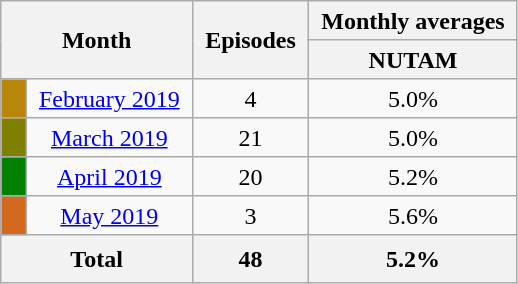<table class="wikitable plainrowheaders" style="text-align: center; line-height:25px;">
<tr class="wikitable" style="text-align: center;">
<th colspan="2" rowspan="2" style="padding: 0 8px;">Month</th>
<th rowspan="2" style="padding: 0 8px;">Episodes</th>
<th colspan="2" style="padding: 0 8px;">Monthly averages</th>
</tr>
<tr>
<th style="padding: 0 8px;">NUTAM</th>
</tr>
<tr>
<td style="padding: 0 8px; background:#B8860B;"></td>
<td style="padding: 0 8px;" '><a href='#'>February 2019</a></td>
<td style="padding: 0 8px;">4</td>
<td style="padding: 0 8px;">5.0%</td>
</tr>
<tr>
<td style="padding: 0 8px; background:#808000;"></td>
<td style="padding: 0 8px;" '><a href='#'>March 2019</a></td>
<td style="padding: 0 8px;">21</td>
<td style="padding: 0 8px;">5.0%</td>
</tr>
<tr>
<td style="padding: 0 8px; background:#008000;"></td>
<td style="padding: 0 8px;" '><a href='#'>April 2019</a></td>
<td style="padding: 0 8px;">20</td>
<td style="padding: 0 8px;">5.2%</td>
</tr>
<tr>
<td style="padding: 0 8px; background:#D2691E;"></td>
<td style="padding: 0 8px;" '><a href='#'>May 2019</a></td>
<td style="padding: 0 8px;">3</td>
<td style="padding: 0 8px;">5.6%</td>
</tr>
<tr>
<th colspan="2">Total</th>
<th colspan="1">48</th>
<th colspan="2">5.2%</th>
</tr>
</table>
